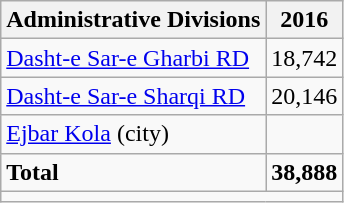<table class="wikitable">
<tr>
<th>Administrative Divisions</th>
<th>2016</th>
</tr>
<tr>
<td><a href='#'>Dasht-e Sar-e Gharbi RD</a></td>
<td style="text-align: right;">18,742</td>
</tr>
<tr>
<td><a href='#'>Dasht-e Sar-e Sharqi RD</a></td>
<td style="text-align: right;">20,146</td>
</tr>
<tr>
<td><a href='#'>Ejbar Kola</a> (city)</td>
<td style="text-align: right;"></td>
</tr>
<tr>
<td><strong>Total</strong></td>
<td style="text-align: right;"><strong>38,888</strong></td>
</tr>
<tr>
<td colspan=2></td>
</tr>
</table>
